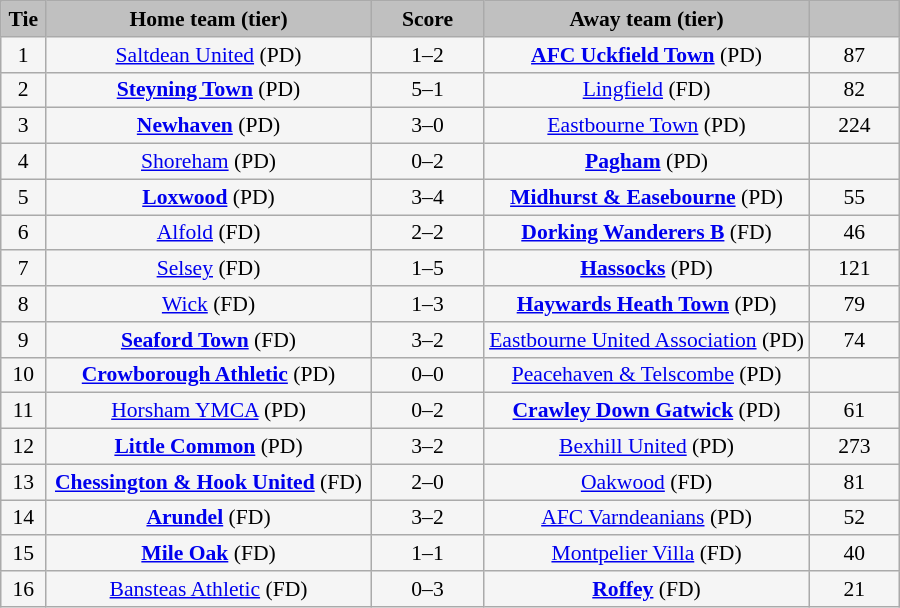<table class="wikitable" style="width: 600px; background:WhiteSmoke; text-align:center; font-size:90%">
<tr>
<td scope="col" style="width:  5.00%; background:silver;"><strong>Tie</strong></td>
<td scope="col" style="width: 36.25%; background:silver;"><strong>Home team (tier)</strong></td>
<td scope="col" style="width: 12.50%; background:silver;"><strong>Score</strong></td>
<td scope="col" style="width: 36.25%; background:silver;"><strong>Away team (tier)</strong></td>
<td scope="col" style="width: 10.00%; background:silver;"><strong></strong></td>
</tr>
<tr>
<td>1</td>
<td><a href='#'>Saltdean United</a> (PD)</td>
<td>1–2</td>
<td><strong><a href='#'>AFC Uckfield Town</a></strong> (PD)</td>
<td>87</td>
</tr>
<tr>
<td>2</td>
<td><strong><a href='#'>Steyning Town</a></strong> (PD)</td>
<td>5–1</td>
<td><a href='#'>Lingfield</a> (FD)</td>
<td>82</td>
</tr>
<tr>
<td>3</td>
<td><strong><a href='#'>Newhaven</a></strong> (PD)</td>
<td>3–0</td>
<td><a href='#'>Eastbourne Town</a> (PD)</td>
<td>224</td>
</tr>
<tr>
<td>4</td>
<td><a href='#'>Shoreham</a> (PD)</td>
<td>0–2</td>
<td><strong><a href='#'>Pagham</a></strong> (PD)</td>
<td></td>
</tr>
<tr>
<td>5</td>
<td><strong><a href='#'>Loxwood</a></strong> (PD)</td>
<td>3–4</td>
<td><strong><a href='#'>Midhurst & Easebourne</a></strong> (PD)</td>
<td>55</td>
</tr>
<tr>
<td>6</td>
<td><a href='#'>Alfold</a> (FD)</td>
<td>2–2 </td>
<td><strong><a href='#'>Dorking Wanderers B</a></strong> (FD)</td>
<td>46</td>
</tr>
<tr>
<td>7</td>
<td><a href='#'>Selsey</a> (FD)</td>
<td>1–5</td>
<td><strong><a href='#'>Hassocks</a></strong> (PD)</td>
<td>121</td>
</tr>
<tr>
<td>8</td>
<td><a href='#'>Wick</a> (FD)</td>
<td>1–3</td>
<td><strong><a href='#'>Haywards Heath Town</a></strong> (PD)</td>
<td>79</td>
</tr>
<tr>
<td>9</td>
<td><strong><a href='#'>Seaford Town</a></strong> (FD)</td>
<td>3–2</td>
<td><a href='#'>Eastbourne United Association</a> (PD)</td>
<td>74</td>
</tr>
<tr>
<td>10</td>
<td><strong><a href='#'>Crowborough Athletic</a></strong> (PD)</td>
<td>0–0 </td>
<td><a href='#'>Peacehaven & Telscombe</a> (PD)</td>
<td></td>
</tr>
<tr>
<td>11</td>
<td><a href='#'>Horsham YMCA</a> (PD)</td>
<td>0–2</td>
<td><strong><a href='#'>Crawley Down Gatwick</a></strong> (PD)</td>
<td>61</td>
</tr>
<tr>
<td>12</td>
<td><strong><a href='#'>Little Common</a></strong> (PD)</td>
<td>3–2</td>
<td><a href='#'>Bexhill United</a> (PD)</td>
<td>273</td>
</tr>
<tr>
<td>13</td>
<td><strong><a href='#'>Chessington & Hook United</a></strong> (FD)</td>
<td>2–0</td>
<td><a href='#'>Oakwood</a> (FD)</td>
<td>81</td>
</tr>
<tr>
<td>14</td>
<td><strong><a href='#'>Arundel</a></strong> (FD)</td>
<td>3–2</td>
<td><a href='#'>AFC Varndeanians</a> (PD)</td>
<td>52</td>
</tr>
<tr>
<td>15</td>
<td><strong><a href='#'>Mile Oak</a></strong> (FD)</td>
<td>1–1 </td>
<td><a href='#'>Montpelier Villa</a> (FD)</td>
<td>40</td>
</tr>
<tr>
<td>16</td>
<td><a href='#'>Bansteas Athletic</a> (FD)</td>
<td>0–3</td>
<td><strong><a href='#'>Roffey</a></strong> (FD)</td>
<td>21</td>
</tr>
</table>
